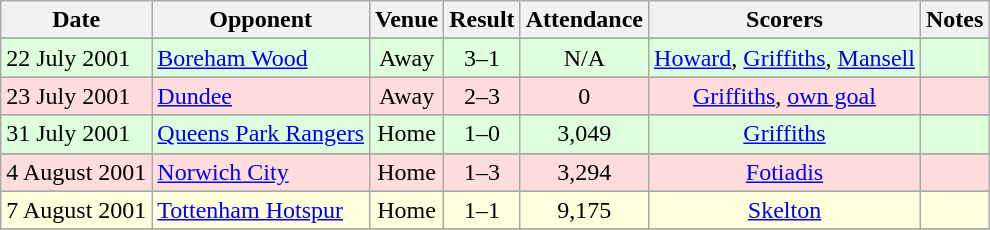<table class="wikitable">
<tr>
<th>Date</th>
<th>Opponent</th>
<th>Venue</th>
<th>Result</th>
<th>Attendance</th>
<th>Scorers</th>
<th>Notes</th>
</tr>
<tr>
</tr>
<tr style="background: #ddffdd;">
<td>22 July 2001</td>
<td><a href='#'>Boreham Wood</a></td>
<td align="center">Away</td>
<td align="center">3–1</td>
<td align="center">N/A</td>
<td align="center"><a href='#'>Howard</a>, <a href='#'>Griffiths</a>, <a href='#'>Mansell</a></td>
<td align="center"></td>
</tr>
<tr>
</tr>
<tr style="background: #ffdddd;">
<td>23 July 2001</td>
<td><a href='#'>Dundee</a></td>
<td align="center">Away</td>
<td align="center">2–3</td>
<td align="center">0</td>
<td align="center"><a href='#'>Griffiths</a>, <a href='#'>own goal</a></td>
<td align="center"></td>
</tr>
<tr>
</tr>
<tr style="background: #ddffdd;">
<td>31 July 2001</td>
<td><a href='#'>Queens Park Rangers</a></td>
<td align="center">Home</td>
<td align="center">1–0</td>
<td align="center">3,049</td>
<td align="center"><a href='#'>Griffiths</a></td>
<td align="center"></td>
</tr>
<tr>
</tr>
<tr style="background: #ffdddd;">
<td>4 August 2001</td>
<td><a href='#'>Norwich City</a></td>
<td align="center">Home</td>
<td align="center">1–3</td>
<td align="center">3,294</td>
<td align="center"><a href='#'>Fotiadis</a></td>
<td align="center"></td>
</tr>
<tr>
</tr>
<tr style="background: #ffffdd;">
<td>7 August 2001</td>
<td><a href='#'>Tottenham Hotspur</a></td>
<td align="center">Home</td>
<td align="center">1–1</td>
<td align="center">9,175</td>
<td align="center"><a href='#'>Skelton</a></td>
<td align="center"></td>
</tr>
<tr>
</tr>
</table>
